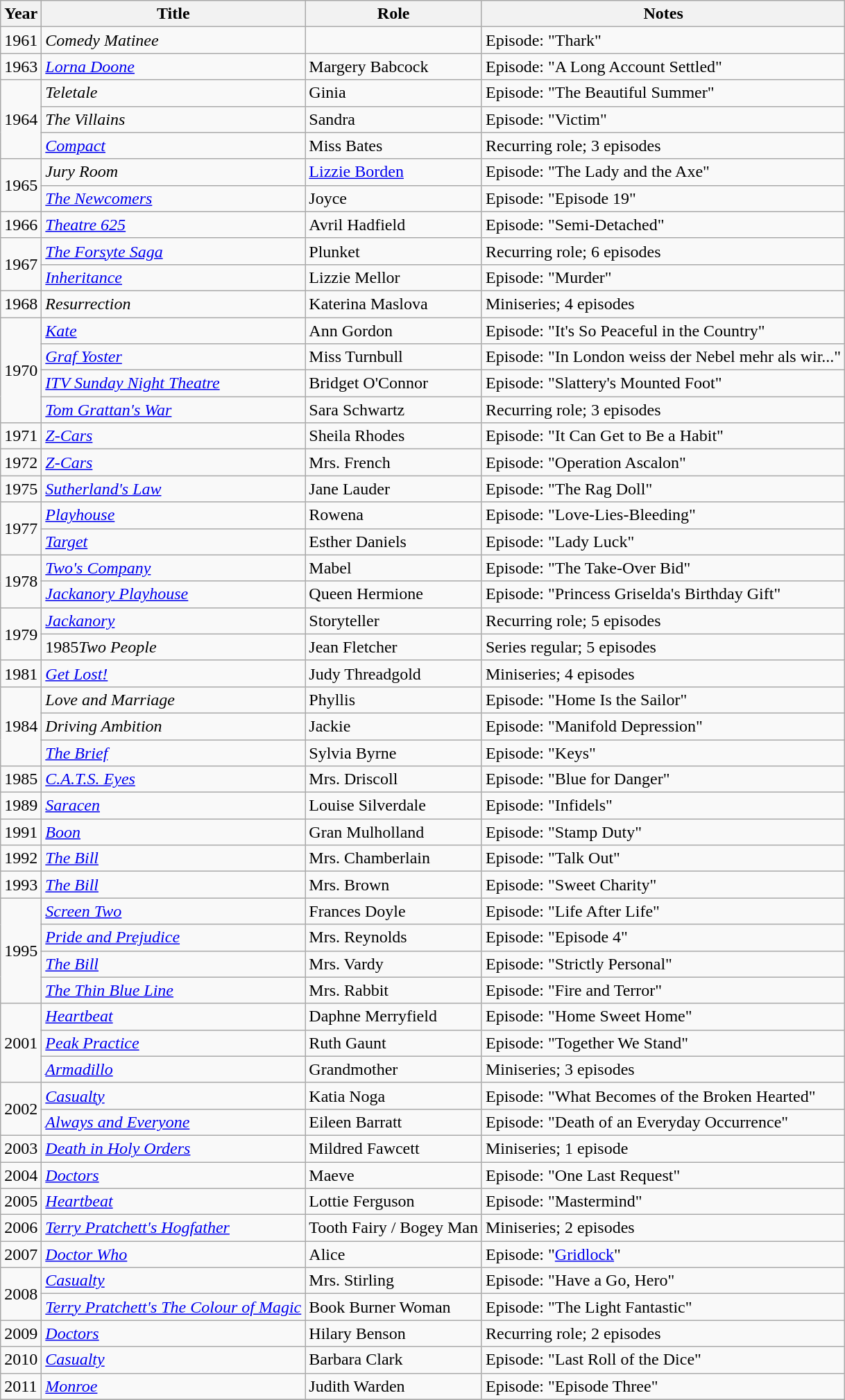<table class="wikitable sortable">
<tr>
<th>Year</th>
<th>Title</th>
<th>Role</th>
<th>Notes</th>
</tr>
<tr>
<td>1961</td>
<td><em>Comedy Matinee</em></td>
<td></td>
<td>Episode: "Thark"</td>
</tr>
<tr>
<td>1963</td>
<td><em><a href='#'>Lorna Doone</a></em></td>
<td>Margery Babcock</td>
<td>Episode: "A Long Account Settled"</td>
</tr>
<tr>
<td rowspan="3">1964</td>
<td><em>Teletale</em></td>
<td>Ginia</td>
<td>Episode: "The Beautiful Summer"</td>
</tr>
<tr>
<td><em>The Villains</em></td>
<td>Sandra</td>
<td>Episode: "Victim"</td>
</tr>
<tr>
<td><em><a href='#'>Compact</a></em></td>
<td>Miss Bates</td>
<td>Recurring role; 3 episodes</td>
</tr>
<tr>
<td rowspan="2">1965</td>
<td><em>Jury Room</em></td>
<td><a href='#'>Lizzie Borden</a></td>
<td>Episode: "The Lady and the Axe"</td>
</tr>
<tr>
<td><em><a href='#'>The Newcomers</a></em></td>
<td>Joyce</td>
<td>Episode: "Episode 19"</td>
</tr>
<tr>
<td>1966</td>
<td><em><a href='#'>Theatre 625</a></em></td>
<td>Avril Hadfield</td>
<td>Episode: "Semi-Detached"</td>
</tr>
<tr>
<td rowspan="2">1967</td>
<td><em><a href='#'>The Forsyte Saga</a></em></td>
<td>Plunket</td>
<td>Recurring role; 6 episodes</td>
</tr>
<tr>
<td><em><a href='#'>Inheritance</a></em></td>
<td>Lizzie Mellor</td>
<td>Episode: "Murder"</td>
</tr>
<tr>
<td>1968</td>
<td><em>Resurrection</em></td>
<td>Katerina Maslova</td>
<td>Miniseries; 4 episodes</td>
</tr>
<tr>
<td rowspan="4">1970</td>
<td><em><a href='#'>Kate</a></em></td>
<td>Ann Gordon</td>
<td>Episode: "It's So Peaceful in the Country"</td>
</tr>
<tr>
<td><em><a href='#'>Graf Yoster</a></em></td>
<td>Miss Turnbull</td>
<td>Episode: "In London weiss der Nebel mehr als wir..."</td>
</tr>
<tr>
<td><em><a href='#'>ITV Sunday Night Theatre</a></em></td>
<td>Bridget O'Connor</td>
<td>Episode: "Slattery's Mounted Foot"</td>
</tr>
<tr>
<td><em><a href='#'>Tom Grattan's War</a></em></td>
<td>Sara Schwartz</td>
<td>Recurring role; 3 episodes</td>
</tr>
<tr>
<td>1971</td>
<td><em><a href='#'>Z-Cars</a></em></td>
<td>Sheila Rhodes</td>
<td>Episode: "It Can Get to Be a Habit"</td>
</tr>
<tr>
<td>1972</td>
<td><em><a href='#'>Z-Cars</a></em></td>
<td>Mrs. French</td>
<td>Episode: "Operation Ascalon"</td>
</tr>
<tr>
<td>1975</td>
<td><em><a href='#'>Sutherland's Law</a></em></td>
<td>Jane Lauder</td>
<td>Episode: "The Rag Doll"</td>
</tr>
<tr>
<td rowspan="2">1977</td>
<td><em><a href='#'>Playhouse</a></em></td>
<td>Rowena</td>
<td>Episode: "Love-Lies-Bleeding"</td>
</tr>
<tr>
<td><em><a href='#'>Target</a></em></td>
<td>Esther Daniels</td>
<td>Episode: "Lady Luck"</td>
</tr>
<tr>
<td rowspan="2">1978</td>
<td><em><a href='#'>Two's Company</a></em></td>
<td>Mabel</td>
<td>Episode: "The Take-Over Bid"</td>
</tr>
<tr>
<td><em><a href='#'>Jackanory Playhouse</a></em></td>
<td>Queen Hermione</td>
<td>Episode: "Princess Griselda's Birthday Gift"</td>
</tr>
<tr>
<td rowspan="2">1979</td>
<td><em><a href='#'>Jackanory</a></em></td>
<td>Storyteller</td>
<td>Recurring role; 5 episodes</td>
</tr>
<tr>
<td>1985<em>Two People</em></td>
<td>Jean Fletcher</td>
<td>Series regular; 5 episodes</td>
</tr>
<tr>
<td>1981</td>
<td><em><a href='#'>Get Lost!</a></em></td>
<td>Judy Threadgold</td>
<td>Miniseries; 4 episodes</td>
</tr>
<tr>
<td rowspan="3">1984</td>
<td><em>Love and Marriage</em></td>
<td>Phyllis</td>
<td>Episode: "Home Is the Sailor"</td>
</tr>
<tr>
<td><em>Driving Ambition</em></td>
<td>Jackie</td>
<td>Episode: "Manifold Depression"</td>
</tr>
<tr>
<td><em><a href='#'>The Brief</a></em></td>
<td>Sylvia Byrne</td>
<td>Episode: "Keys"</td>
</tr>
<tr>
<td>1985</td>
<td><em><a href='#'>C.A.T.S. Eyes</a></em></td>
<td>Mrs. Driscoll</td>
<td>Episode: "Blue for Danger"</td>
</tr>
<tr>
<td>1989</td>
<td><em><a href='#'>Saracen</a></em></td>
<td>Louise Silverdale</td>
<td>Episode: "Infidels"</td>
</tr>
<tr>
<td>1991</td>
<td><em><a href='#'>Boon</a></em></td>
<td>Gran Mulholland</td>
<td>Episode: "Stamp Duty"</td>
</tr>
<tr>
<td>1992</td>
<td><em><a href='#'>The Bill</a></em></td>
<td>Mrs. Chamberlain</td>
<td>Episode: "Talk Out"</td>
</tr>
<tr>
<td>1993</td>
<td><em><a href='#'>The Bill</a></em></td>
<td>Mrs. Brown</td>
<td>Episode: "Sweet Charity"</td>
</tr>
<tr>
<td rowspan="4">1995</td>
<td><em><a href='#'>Screen Two</a></em></td>
<td>Frances Doyle</td>
<td>Episode: "Life After Life"</td>
</tr>
<tr>
<td><em><a href='#'>Pride and Prejudice</a></em></td>
<td>Mrs. Reynolds</td>
<td>Episode: "Episode 4"</td>
</tr>
<tr>
<td><em><a href='#'>The Bill</a></em></td>
<td>Mrs. Vardy</td>
<td>Episode: "Strictly Personal"</td>
</tr>
<tr>
<td><em><a href='#'>The Thin Blue Line</a></em></td>
<td>Mrs. Rabbit</td>
<td>Episode: "Fire and Terror"</td>
</tr>
<tr>
<td rowspan="3">2001</td>
<td><em><a href='#'>Heartbeat</a></em></td>
<td>Daphne Merryfield</td>
<td>Episode: "Home Sweet Home"</td>
</tr>
<tr>
<td><em><a href='#'>Peak Practice</a></em></td>
<td>Ruth Gaunt</td>
<td>Episode: "Together We Stand"</td>
</tr>
<tr>
<td><em><a href='#'>Armadillo</a></em></td>
<td>Grandmother</td>
<td>Miniseries; 3 episodes</td>
</tr>
<tr>
<td rowspan="2">2002</td>
<td><em><a href='#'>Casualty</a></em></td>
<td>Katia Noga</td>
<td>Episode: "What Becomes of the Broken Hearted"</td>
</tr>
<tr>
<td><em><a href='#'>Always and Everyone</a></em></td>
<td>Eileen Barratt</td>
<td>Episode: "Death of an Everyday Occurrence"</td>
</tr>
<tr>
<td>2003</td>
<td><em><a href='#'>Death in Holy Orders</a></em></td>
<td>Mildred Fawcett</td>
<td>Miniseries; 1 episode</td>
</tr>
<tr>
<td>2004</td>
<td><em><a href='#'>Doctors</a></em></td>
<td>Maeve</td>
<td>Episode: "One Last Request"</td>
</tr>
<tr>
<td>2005</td>
<td><em><a href='#'>Heartbeat</a></em></td>
<td>Lottie Ferguson</td>
<td>Episode: "Mastermind"</td>
</tr>
<tr>
<td>2006</td>
<td><em><a href='#'>Terry Pratchett's Hogfather</a></em></td>
<td>Tooth Fairy / Bogey Man</td>
<td>Miniseries; 2 episodes</td>
</tr>
<tr>
<td>2007</td>
<td><em><a href='#'>Doctor Who</a></em></td>
<td>Alice</td>
<td>Episode: "<a href='#'>Gridlock</a>"</td>
</tr>
<tr>
<td rowspan="2">2008</td>
<td><em><a href='#'>Casualty</a></em></td>
<td>Mrs. Stirling</td>
<td>Episode: "Have a Go, Hero"</td>
</tr>
<tr>
<td><em><a href='#'>Terry Pratchett's The Colour of Magic</a></em></td>
<td>Book Burner Woman</td>
<td>Episode: "The Light Fantastic"</td>
</tr>
<tr>
<td>2009</td>
<td><em><a href='#'>Doctors</a></em></td>
<td>Hilary Benson</td>
<td>Recurring role; 2 episodes</td>
</tr>
<tr>
<td>2010</td>
<td><em><a href='#'>Casualty</a></em></td>
<td>Barbara Clark</td>
<td>Episode: "Last Roll of the Dice"</td>
</tr>
<tr>
<td>2011</td>
<td><em><a href='#'>Monroe</a></em></td>
<td>Judith Warden</td>
<td>Episode: "Episode Three"</td>
</tr>
<tr>
</tr>
</table>
